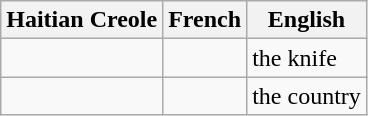<table class="wikitable">
<tr>
<th scope="col">Haitian Creole</th>
<th scope="col">French</th>
<th scope="col">English</th>
</tr>
<tr>
<td></td>
<td></td>
<td>the knife</td>
</tr>
<tr>
<td></td>
<td></td>
<td>the country</td>
</tr>
</table>
